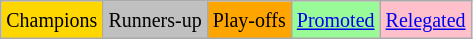<table class="wikitable">
<tr>
<td bgcolor=Gold><small>Champions</small></td>
<td bgcolor=Silver><small>Runners-up</small></td>
<td bgcolor=Orange><small>Play-offs</small></td>
<td bgcolor=PaleGreen><small><a href='#'>Promoted</a></small></td>
<td bgcolor=Pink><small><a href='#'>Relegated</a></small></td>
</tr>
</table>
